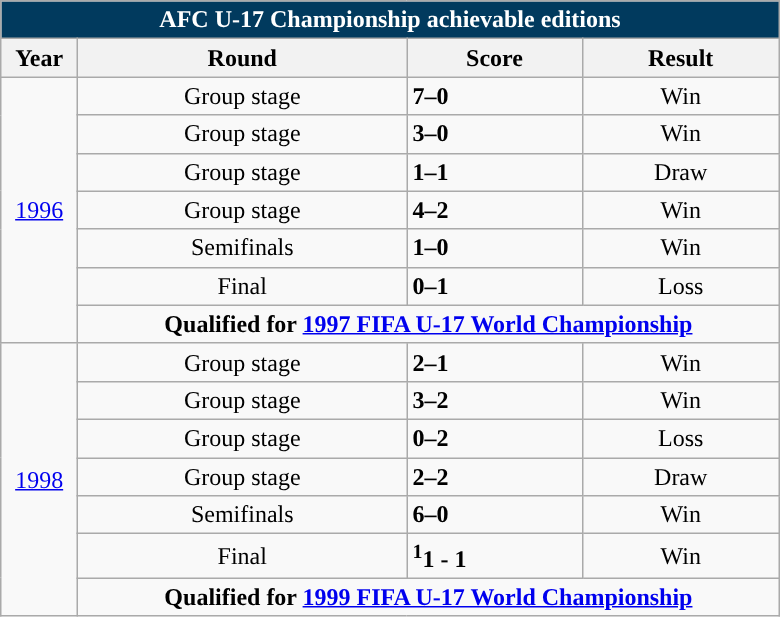<table class="wikitable" style="text-align: center; width: 520px;">
<tr>
<th colspan=4 style="background: #013A5E; color: #FFFFFF;">AFC U-17 Championship achievable editions</th>
</tr>
<tr>
<th>Year</th>
<th>Round</th>
<th>Score</th>
<th>Result</th>
</tr>
<tr>
<td rowspan=7> <a href='#'>1996</a></td>
<td>Group stage</td>
<td align="left"> <strong>7–0</strong> </td>
<td>Win</td>
</tr>
<tr>
<td>Group stage</td>
<td align="left"> <strong>3–0</strong> </td>
<td>Win</td>
</tr>
<tr>
<td>Group stage</td>
<td align="left"> <strong>1–1</strong> </td>
<td>Draw</td>
</tr>
<tr>
<td>Group stage</td>
<td align="left"> <strong>4–2</strong> </td>
<td>Win</td>
</tr>
<tr>
<td>Semifinals</td>
<td align="left"> <strong>1–0</strong> </td>
<td>Win</td>
</tr>
<tr>
<td>Final</td>
<td align="left"> <strong>0–1</strong> </td>
<td>Loss</td>
</tr>
<tr>
<td colspan="3" align="center"><strong>Qualified for <a href='#'>1997 FIFA U-17 World Championship</a></strong></td>
</tr>
<tr>
<td rowspan=7> <a href='#'>1998</a></td>
<td>Group stage</td>
<td align="left"> <strong>2–1</strong> </td>
<td>Win</td>
</tr>
<tr>
<td>Group stage</td>
<td align="left"> <strong>3–2</strong> </td>
<td>Win</td>
</tr>
<tr>
<td>Group stage</td>
<td align="left"> <strong>0–2</strong> </td>
<td>Loss</td>
</tr>
<tr>
<td>Group stage</td>
<td align="left"> <strong>2–2</strong> </td>
<td>Draw</td>
</tr>
<tr>
<td>Semifinals</td>
<td align="left"> <strong>6–0</strong> </td>
<td>Win</td>
</tr>
<tr>
<td>Final</td>
<td align="left"> <strong><sup>1</sup>1 - 1</strong> </td>
<td>Win</td>
</tr>
<tr>
<td colspan="3" align="center"><strong>Qualified for <a href='#'>1999 FIFA U-17 World Championship</a></strong></td>
</tr>
</table>
